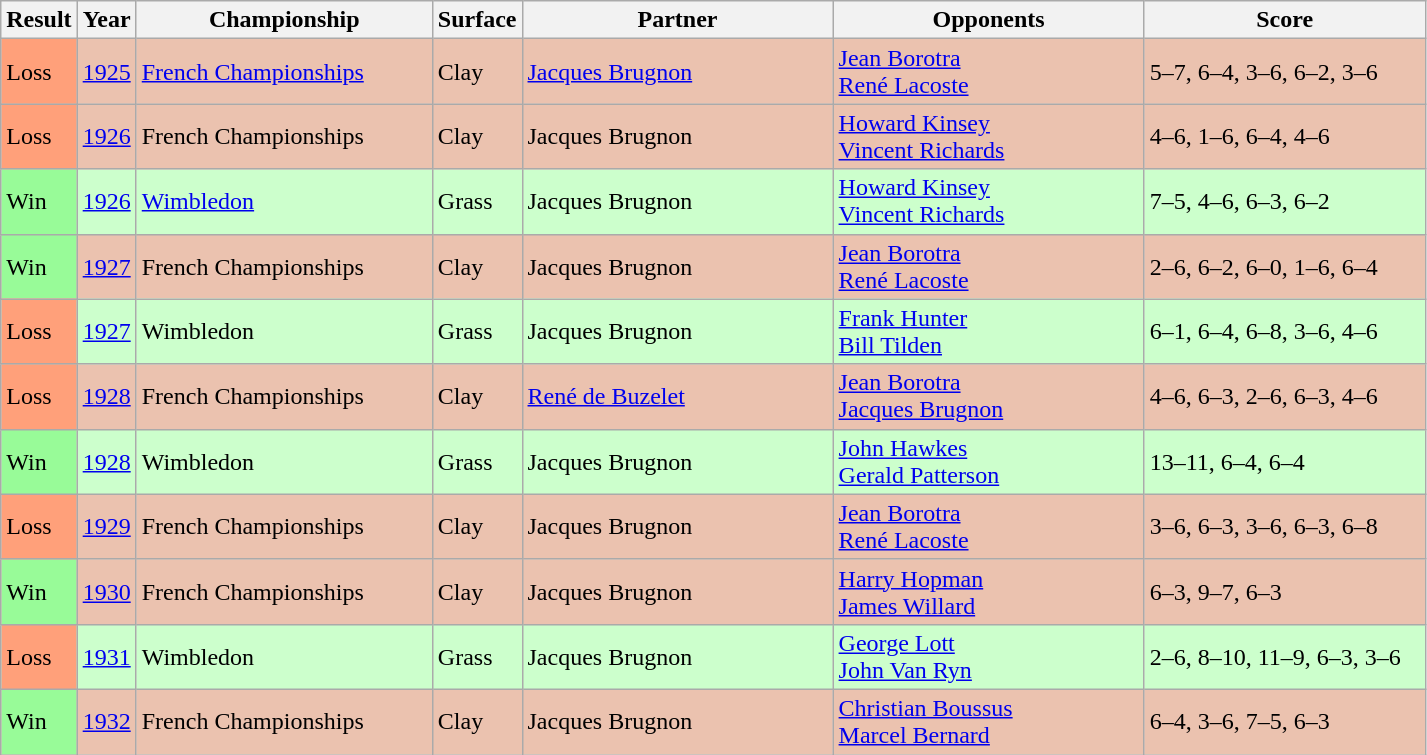<table class="sortable wikitable">
<tr>
<th style="width:40px">Result</th>
<th style="width:30px">Year</th>
<th style="width:190px">Championship</th>
<th style="width:50px">Surface</th>
<th style="width:200px">Partner</th>
<th style="width:200px">Opponents</th>
<th style="width:180px" class="unsortable">Score</th>
</tr>
<tr style="background:#ebc2af;">
<td style="background:#ffa07a;">Loss</td>
<td><a href='#'>1925</a></td>
<td><a href='#'>French Championships</a></td>
<td>Clay</td>
<td> <a href='#'>Jacques Brugnon</a></td>
<td> <a href='#'>Jean Borotra</a> <br>  <a href='#'>René Lacoste</a></td>
<td>5–7, 6–4, 3–6, 6–2, 3–6</td>
</tr>
<tr style="background:#ebc2af;">
<td style="background:#ffa07a;">Loss</td>
<td><a href='#'>1926</a></td>
<td>French Championships</td>
<td>Clay</td>
<td> Jacques Brugnon</td>
<td> <a href='#'>Howard Kinsey</a> <br>  <a href='#'>Vincent Richards</a></td>
<td>4–6, 1–6, 6–4, 4–6</td>
</tr>
<tr style="background:#cfc;">
<td style="background:#98fb98;">Win</td>
<td><a href='#'>1926</a></td>
<td><a href='#'>Wimbledon</a></td>
<td>Grass</td>
<td> Jacques Brugnon</td>
<td> <a href='#'>Howard Kinsey</a> <br>  <a href='#'>Vincent Richards</a></td>
<td>7–5, 4–6, 6–3, 6–2</td>
</tr>
<tr style="background:#ebc2af;">
<td style="background:#98fb98;">Win</td>
<td><a href='#'>1927</a></td>
<td>French Championships</td>
<td>Clay</td>
<td> Jacques Brugnon</td>
<td> <a href='#'>Jean Borotra</a> <br>  <a href='#'>René Lacoste</a></td>
<td>2–6, 6–2, 6–0, 1–6, 6–4</td>
</tr>
<tr style="background:#cfc;">
<td style="background:#ffa07a;">Loss</td>
<td><a href='#'>1927</a></td>
<td>Wimbledon</td>
<td>Grass</td>
<td> Jacques Brugnon</td>
<td> <a href='#'>Frank Hunter</a> <br>  <a href='#'>Bill Tilden</a></td>
<td>6–1, 6–4, 6–8, 3–6, 4–6</td>
</tr>
<tr style="background:#ebc2af;">
<td style="background:#ffa07a;">Loss</td>
<td><a href='#'>1928</a></td>
<td>French Championships</td>
<td>Clay</td>
<td> <a href='#'>René de Buzelet</a></td>
<td> <a href='#'>Jean Borotra</a> <br>  <a href='#'>Jacques Brugnon</a></td>
<td>4–6, 6–3, 2–6, 6–3, 4–6</td>
</tr>
<tr style="background:#cfc;">
<td style="background:#98fb98;">Win</td>
<td><a href='#'>1928</a></td>
<td>Wimbledon</td>
<td>Grass</td>
<td> Jacques Brugnon</td>
<td> <a href='#'>John Hawkes</a> <br>  <a href='#'>Gerald Patterson</a></td>
<td>13–11, 6–4, 6–4</td>
</tr>
<tr style="background:#ebc2af;">
<td style="background:#ffa07a;">Loss</td>
<td><a href='#'>1929</a></td>
<td>French Championships</td>
<td>Clay</td>
<td> Jacques Brugnon</td>
<td> <a href='#'>Jean Borotra</a> <br>  <a href='#'>René Lacoste</a></td>
<td>3–6, 6–3, 3–6, 6–3, 6–8</td>
</tr>
<tr style="background:#ebc2af;">
<td style="background:#98fb98;">Win</td>
<td><a href='#'>1930</a></td>
<td>French Championships</td>
<td>Clay</td>
<td> Jacques Brugnon</td>
<td> <a href='#'>Harry Hopman</a> <br>  <a href='#'>James Willard</a></td>
<td>6–3, 9–7, 6–3</td>
</tr>
<tr style="background:#cfc;">
<td style="background:#ffa07a;">Loss</td>
<td><a href='#'>1931</a></td>
<td>Wimbledon</td>
<td>Grass</td>
<td> Jacques Brugnon</td>
<td> <a href='#'>George Lott</a> <br>  <a href='#'>John Van Ryn</a></td>
<td>2–6, 8–10, 11–9, 6–3, 3–6</td>
</tr>
<tr style="background:#ebc2af;">
<td style="background:#98fb98;">Win</td>
<td><a href='#'>1932</a></td>
<td>French Championships</td>
<td>Clay</td>
<td> Jacques Brugnon</td>
<td> <a href='#'>Christian Boussus</a> <br>  <a href='#'>Marcel Bernard</a></td>
<td>6–4, 3–6, 7–5, 6–3</td>
</tr>
</table>
